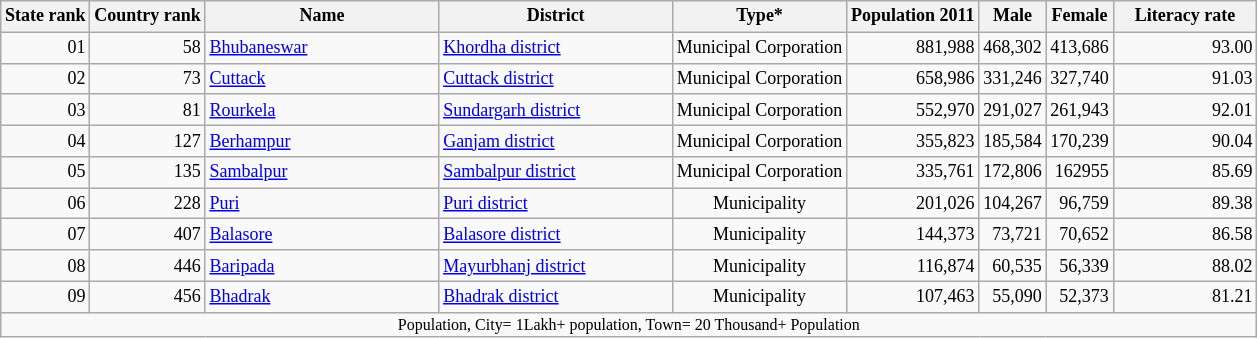<table class="sortable wikitable" style="text-align:center;font-size: 9pt">
<tr>
<th rowspan="1">State rank</th>
<th rowspan="1">Country rank</th>
<th width="150" rowspan="1">Name</th>
<th width="150" rowspan="1">District</th>
<th rowspan="1">Type*</th>
<th rowspan="1">Population 2011</th>
<th rowspan="1">Male</th>
<th rowspan="1">Female</th>
<th width="90" rowspan="1">Literacy rate</th>
</tr>
<tr>
<td align="right">01</td>
<td align="right">58</td>
<td align=left><a href='#'>Bhubaneswar</a></td>
<td align=left><a href='#'>Khordha district</a></td>
<td>Municipal Corporation</td>
<td align="right">881,988</td>
<td align="right">468,302</td>
<td align="right">413,686</td>
<td align="right">93.00</td>
</tr>
<tr>
<td align="right">02</td>
<td align="right">73</td>
<td align=left><a href='#'>Cuttack</a></td>
<td align=left><a href='#'>Cuttack district</a></td>
<td>Municipal Corporation</td>
<td align="right">658,986</td>
<td align="right">331,246</td>
<td align="right">327,740</td>
<td align="right">91.03</td>
</tr>
<tr>
<td align="right">03</td>
<td align="right">81</td>
<td align="left"><a href='#'>Rourkela</a></td>
<td align="left"><a href='#'>Sundargarh district</a></td>
<td>Municipal Corporation</td>
<td align="right">552,970</td>
<td align="right">291,027</td>
<td align="right">261,943</td>
<td align="right">92.01</td>
</tr>
<tr>
<td align="right">04</td>
<td align="right">127</td>
<td align="left"><a href='#'>Berhampur</a></td>
<td align="left"><a href='#'>Ganjam district</a></td>
<td>Municipal Corporation</td>
<td align="right">355,823</td>
<td align="right">185,584</td>
<td align="right">170,239</td>
<td align="right">90.04</td>
</tr>
<tr>
<td align="right">05</td>
<td align="right">135</td>
<td align="left"><a href='#'>Sambalpur</a></td>
<td align="left"><a href='#'>Sambalpur district</a></td>
<td>Municipal Corporation</td>
<td align="right">335,761</td>
<td align="right">172,806</td>
<td align="right">162955</td>
<td align="right">85.69</td>
</tr>
<tr>
<td align="right">06</td>
<td align="right">228</td>
<td align="left"><a href='#'>Puri</a></td>
<td align="left"><a href='#'>Puri district</a></td>
<td>Municipality</td>
<td align="right">201,026</td>
<td align="right">104,267</td>
<td align="right">96,759</td>
<td align="right">89.38</td>
</tr>
<tr>
<td align="right">07</td>
<td align="right">407</td>
<td align=left><a href='#'>Balasore</a></td>
<td align=left><a href='#'>Balasore district</a></td>
<td>Municipality</td>
<td align="right">144,373</td>
<td align="right">73,721</td>
<td align="right">70,652</td>
<td align="right">86.58</td>
</tr>
<tr>
<td align="right">08</td>
<td align="right">446</td>
<td align="left"><a href='#'>Baripada</a></td>
<td align="left"><a href='#'>Mayurbhanj district</a></td>
<td>Municipality</td>
<td align="right">116,874</td>
<td align="right">60,535</td>
<td align="right">56,339</td>
<td align="right">88.02</td>
</tr>
<tr>
<td align="right">09</td>
<td align="right">456</td>
<td align="left"><a href='#'>Bhadrak</a></td>
<td align="left"><a href='#'>Bhadrak district</a></td>
<td>Municipality</td>
<td align="right">107,463</td>
<td align="right">55,090</td>
<td align="right">52,373</td>
<td align="right">81.21</td>
</tr>
<tr class=sortbottom>
<td align="center" colspan="30" style="font-size: 8pt">Population, City= 1Lakh+ population, Town= 20 Thousand+ Population</td>
</tr>
</table>
